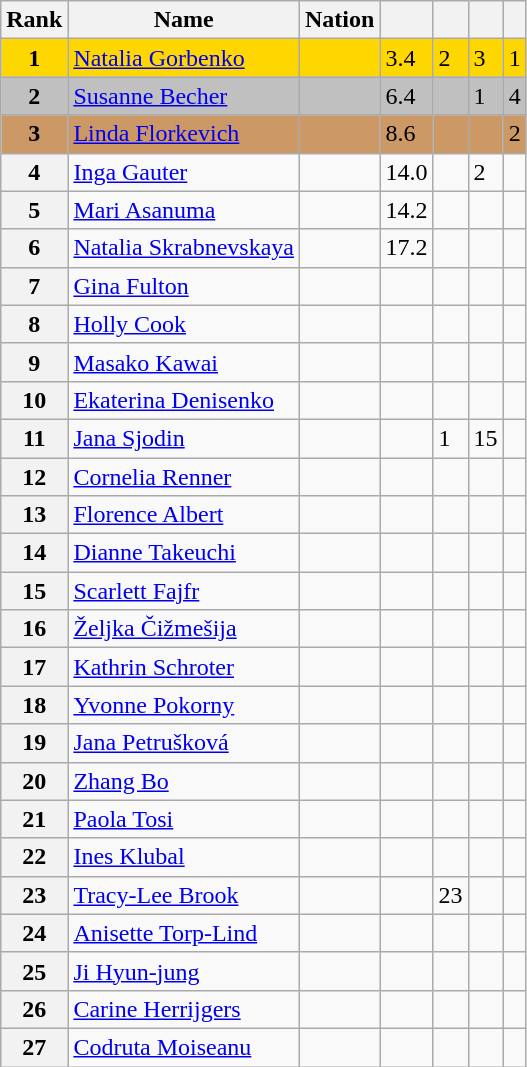<table class="wikitable sortable">
<tr>
<th>Rank</th>
<th>Name</th>
<th>Nation</th>
<th></th>
<th></th>
<th></th>
<th></th>
</tr>
<tr bgcolor=gold>
<td align=center><strong>1</strong></td>
<td><a href='#'>Natalia Gorbenko</a></td>
<td></td>
<td>3.4</td>
<td>2</td>
<td>3</td>
<td>1</td>
</tr>
<tr bgcolor=silver>
<td align=center><strong>2</strong></td>
<td><a href='#'>Susanne Becher</a></td>
<td></td>
<td>6.4</td>
<td></td>
<td>1</td>
<td>4</td>
</tr>
<tr bgcolor=cc9966>
<td align=center><strong>3</strong></td>
<td><a href='#'>Linda Florkevich</a></td>
<td></td>
<td>8.6</td>
<td></td>
<td></td>
<td>2</td>
</tr>
<tr>
<th>4</th>
<td><a href='#'>Inga Gauter</a></td>
<td></td>
<td>14.0</td>
<td></td>
<td>2</td>
<td></td>
</tr>
<tr>
<th>5</th>
<td><a href='#'>Mari Asanuma</a></td>
<td></td>
<td>14.2</td>
<td></td>
<td></td>
<td></td>
</tr>
<tr>
<th>6</th>
<td><a href='#'>Natalia Skrabnevskaya</a></td>
<td></td>
<td>17.2</td>
<td></td>
<td></td>
<td></td>
</tr>
<tr>
<th>7</th>
<td><a href='#'>Gina Fulton</a></td>
<td></td>
<td></td>
<td></td>
<td></td>
<td></td>
</tr>
<tr>
<th>8</th>
<td><a href='#'>Holly Cook</a></td>
<td></td>
<td></td>
<td></td>
<td></td>
<td></td>
</tr>
<tr>
<th>9</th>
<td><a href='#'>Masako Kawai</a></td>
<td></td>
<td></td>
<td></td>
<td></td>
<td></td>
</tr>
<tr>
<th>10</th>
<td><a href='#'>Ekaterina Denisenko</a></td>
<td></td>
<td></td>
<td></td>
<td></td>
<td></td>
</tr>
<tr>
<th>11</th>
<td><a href='#'>Jana Sjodin</a></td>
<td></td>
<td></td>
<td>1</td>
<td>15</td>
<td></td>
</tr>
<tr>
<th>12</th>
<td><a href='#'>Cornelia Renner</a></td>
<td></td>
<td></td>
<td></td>
<td></td>
<td></td>
</tr>
<tr>
<th>13</th>
<td><a href='#'>Florence Albert</a></td>
<td></td>
<td></td>
<td></td>
<td></td>
<td></td>
</tr>
<tr>
<th>14</th>
<td><a href='#'>Dianne Takeuchi</a></td>
<td></td>
<td></td>
<td></td>
<td></td>
<td></td>
</tr>
<tr>
<th>15</th>
<td><a href='#'>Scarlett Fajfr</a></td>
<td></td>
<td></td>
<td></td>
<td></td>
<td></td>
</tr>
<tr>
<th>16</th>
<td><a href='#'>Željka Čižmešija</a></td>
<td></td>
<td></td>
<td></td>
<td></td>
<td></td>
</tr>
<tr>
<th>17</th>
<td><a href='#'>Kathrin Schroter</a></td>
<td></td>
<td></td>
<td></td>
<td></td>
<td></td>
</tr>
<tr>
<th>18</th>
<td><a href='#'>Yvonne Pokorny</a></td>
<td></td>
<td></td>
<td></td>
<td></td>
<td></td>
</tr>
<tr>
<th>19</th>
<td><a href='#'>Jana Petrušková</a></td>
<td></td>
<td></td>
<td></td>
<td></td>
<td></td>
</tr>
<tr>
<th>20</th>
<td><a href='#'>Zhang Bo</a></td>
<td></td>
<td></td>
<td></td>
<td></td>
<td></td>
</tr>
<tr>
<th>21</th>
<td><a href='#'>Paola Tosi</a></td>
<td></td>
<td></td>
<td></td>
<td></td>
<td></td>
</tr>
<tr>
<th>22</th>
<td><a href='#'>Ines Klubal</a></td>
<td></td>
<td></td>
<td></td>
<td></td>
<td></td>
</tr>
<tr>
<th>23</th>
<td><a href='#'>Tracy-Lee Brook</a></td>
<td></td>
<td></td>
<td>23</td>
<td></td>
<td></td>
</tr>
<tr>
<th>24</th>
<td><a href='#'>Anisette Torp-Lind</a></td>
<td></td>
<td></td>
<td></td>
<td></td>
<td></td>
</tr>
<tr>
<th>25</th>
<td><a href='#'>Ji Hyun-jung</a></td>
<td></td>
<td></td>
<td></td>
<td></td>
<td></td>
</tr>
<tr>
<th>26</th>
<td><a href='#'>Carine Herrijgers</a></td>
<td></td>
<td></td>
<td></td>
<td></td>
<td></td>
</tr>
<tr>
<th>27</th>
<td><a href='#'>Codruta Moiseanu</a></td>
<td></td>
<td></td>
<td></td>
<td></td>
<td></td>
</tr>
</table>
